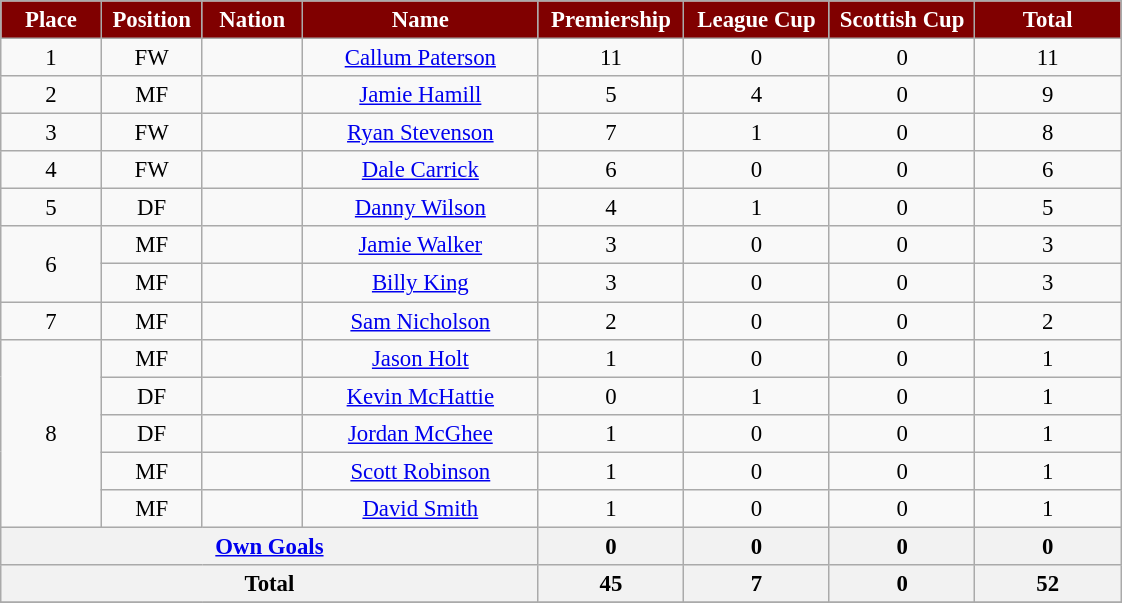<table class="wikitable" style="font-size: 95%; text-align: center;">
<tr>
<th style="background:maroon; color:white;" scope="col" width=60>Place</th>
<th style="background:maroon; color:white;" scope="col" width=60>Position</th>
<th style="background:maroon; color:white;" scope="col" width=60>Nation</th>
<th style="background:maroon; color:white;" scope="col" width=150>Name</th>
<th style="background:maroon; color:white;" scope="col" width=90>Premiership</th>
<th style="background:maroon; color:white;" scope="col" width=90>League Cup</th>
<th style="background:maroon; color:white;" scope="col" width=90>Scottish Cup</th>
<th style="background:maroon; color:white;" scope="col" width=90>Total</th>
</tr>
<tr>
<td>1</td>
<td>FW</td>
<td></td>
<td><a href='#'>Callum Paterson</a></td>
<td>11</td>
<td>0</td>
<td>0</td>
<td>11</td>
</tr>
<tr>
<td>2</td>
<td>MF</td>
<td></td>
<td><a href='#'>Jamie Hamill</a></td>
<td>5</td>
<td>4</td>
<td>0</td>
<td>9</td>
</tr>
<tr>
<td>3</td>
<td>FW</td>
<td></td>
<td><a href='#'>Ryan Stevenson</a></td>
<td>7</td>
<td>1</td>
<td>0</td>
<td>8</td>
</tr>
<tr>
<td>4</td>
<td>FW</td>
<td></td>
<td><a href='#'>Dale Carrick</a></td>
<td>6</td>
<td>0</td>
<td>0</td>
<td>6</td>
</tr>
<tr>
<td>5</td>
<td>DF</td>
<td></td>
<td><a href='#'>Danny Wilson</a></td>
<td>4</td>
<td>1</td>
<td>0</td>
<td>5</td>
</tr>
<tr>
<td rowspan=2>6</td>
<td>MF</td>
<td></td>
<td><a href='#'>Jamie Walker</a></td>
<td>3</td>
<td>0</td>
<td>0</td>
<td>3</td>
</tr>
<tr>
<td>MF</td>
<td></td>
<td><a href='#'>Billy King</a></td>
<td>3</td>
<td>0</td>
<td>0</td>
<td>3</td>
</tr>
<tr>
<td>7</td>
<td>MF</td>
<td></td>
<td><a href='#'>Sam Nicholson</a></td>
<td>2</td>
<td>0</td>
<td>0</td>
<td>2</td>
</tr>
<tr>
<td rowspan=5>8</td>
<td>MF</td>
<td></td>
<td><a href='#'>Jason Holt</a></td>
<td>1</td>
<td>0</td>
<td>0</td>
<td>1</td>
</tr>
<tr>
<td>DF</td>
<td></td>
<td><a href='#'>Kevin McHattie</a></td>
<td>0</td>
<td>1</td>
<td>0</td>
<td>1</td>
</tr>
<tr>
<td>DF</td>
<td></td>
<td><a href='#'>Jordan McGhee</a></td>
<td>1</td>
<td>0</td>
<td>0</td>
<td>1</td>
</tr>
<tr>
<td>MF</td>
<td></td>
<td><a href='#'>Scott Robinson</a></td>
<td>1</td>
<td>0</td>
<td>0</td>
<td>1</td>
</tr>
<tr>
<td>MF</td>
<td></td>
<td><a href='#'>David Smith</a></td>
<td>1</td>
<td>0</td>
<td>0</td>
<td>1</td>
</tr>
<tr>
<th colspan=4><a href='#'>Own Goals</a></th>
<th>0</th>
<th>0</th>
<th>0</th>
<th>0</th>
</tr>
<tr>
<th colspan=4>Total</th>
<th>45</th>
<th>7</th>
<th>0</th>
<th>52</th>
</tr>
<tr>
</tr>
</table>
